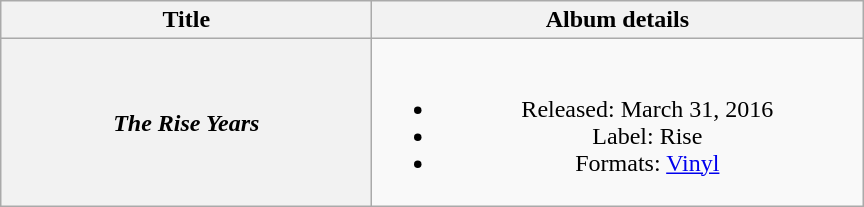<table class="wikitable plainrowheaders" style="text-align:center;">
<tr>
<th scope="col" rowspan="1" style="width:15em;">Title</th>
<th scope="col" rowspan="1" style="width:20em;">Album details</th>
</tr>
<tr>
<th scope="row"><em>The Rise Years</em></th>
<td><br><ul><li>Released: March 31, 2016</li><li>Label: Rise</li><li>Formats: <a href='#'>Vinyl</a></li></ul></td>
</tr>
</table>
